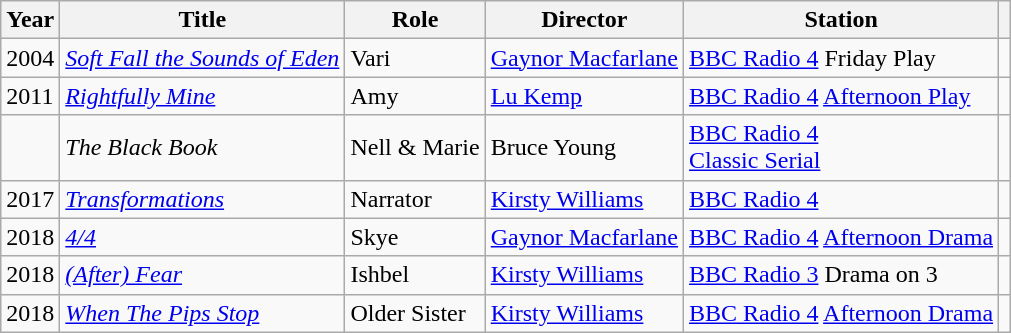<table class="wikitable sortable">
<tr>
<th>Year</th>
<th>Title</th>
<th>Role</th>
<th>Director</th>
<th>Station</th>
<th></th>
</tr>
<tr>
<td>2004</td>
<td><em><a href='#'>Soft Fall the Sounds of Eden</a></em></td>
<td>Vari</td>
<td><a href='#'>Gaynor Macfarlane</a></td>
<td><a href='#'>BBC Radio 4</a> Friday Play</td>
<td style="text-align:center;"></td>
</tr>
<tr>
<td>2011</td>
<td><em><a href='#'>Rightfully Mine</a></em></td>
<td>Amy</td>
<td><a href='#'>Lu Kemp</a></td>
<td><a href='#'>BBC Radio 4</a> <a href='#'>Afternoon Play</a></td>
<td style="text-align:center;"></td>
</tr>
<tr id="Rebus: The Black Book">
<td> </td>
<td><em>The Black Book</em></td>
<td>Nell & Marie</td>
<td>Bruce Young</td>
<td><a href='#'>BBC Radio 4</a><br><a href='#'>Classic Serial</a></td>
<td style="text-align:center;"></td>
</tr>
<tr>
<td>2017</td>
<td><em><a href='#'>Transformations</a></em></td>
<td>Narrator</td>
<td><a href='#'>Kirsty Williams</a></td>
<td><a href='#'>BBC Radio 4</a></td>
<td style="text-align:center;"></td>
</tr>
<tr>
<td>2018</td>
<td><em><a href='#'>4/4</a></em></td>
<td>Skye</td>
<td><a href='#'>Gaynor Macfarlane</a></td>
<td><a href='#'>BBC Radio 4</a> <a href='#'>Afternoon Drama</a></td>
<td style="text-align:center;"></td>
</tr>
<tr>
<td>2018</td>
<td><em><a href='#'>(After) Fear</a></em></td>
<td>Ishbel</td>
<td><a href='#'>Kirsty Williams</a></td>
<td><a href='#'>BBC Radio 3</a> Drama on 3</td>
<td style="text-align:center;"></td>
</tr>
<tr>
<td>2018</td>
<td><em><a href='#'>When The Pips Stop</a></em></td>
<td>Older Sister</td>
<td><a href='#'>Kirsty Williams</a></td>
<td><a href='#'>BBC Radio 4</a> <a href='#'>Afternoon Drama</a></td>
<td style="text-align:center;"></td>
</tr>
</table>
